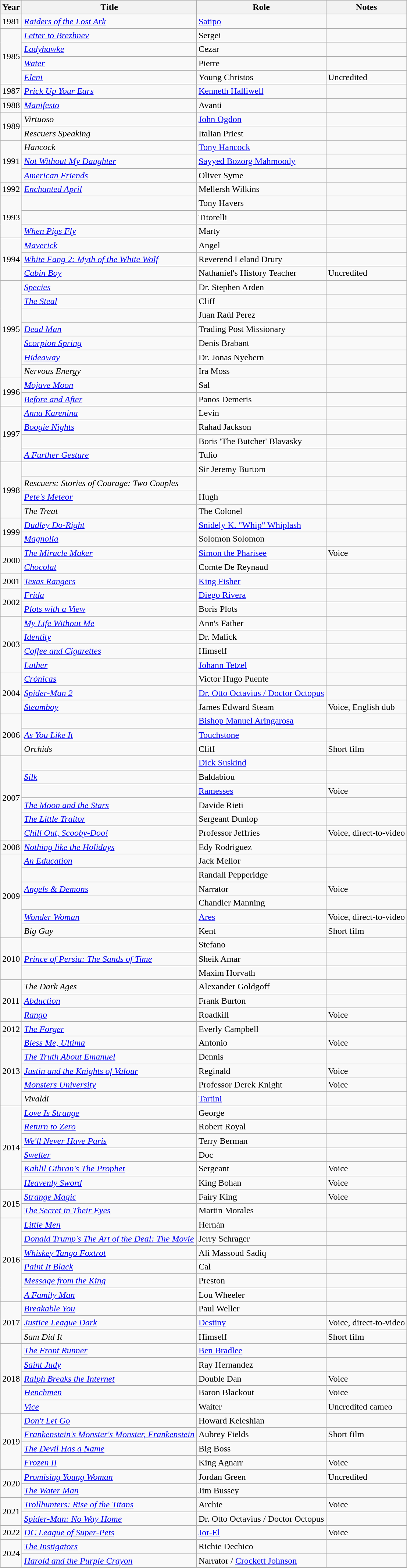<table class="wikitable sortable">
<tr>
<th>Year</th>
<th>Title</th>
<th>Role</th>
<th class="unsortable">Notes</th>
</tr>
<tr>
<td>1981</td>
<td><em><a href='#'>Raiders of the Lost Ark</a></em></td>
<td><a href='#'>Satipo</a></td>
<td></td>
</tr>
<tr>
<td rowspan=4>1985</td>
<td><em><a href='#'>Letter to Brezhnev</a></em></td>
<td>Sergei</td>
<td></td>
</tr>
<tr>
<td><em><a href='#'>Ladyhawke</a></em></td>
<td>Cezar</td>
<td></td>
</tr>
<tr>
<td><em><a href='#'>Water</a></em></td>
<td>Pierre</td>
<td></td>
</tr>
<tr>
<td><em><a href='#'>Eleni</a></em></td>
<td>Young Christos</td>
<td>Uncredited</td>
</tr>
<tr>
<td>1987</td>
<td><em><a href='#'>Prick Up Your Ears</a></em></td>
<td><a href='#'>Kenneth Halliwell</a></td>
<td></td>
</tr>
<tr>
<td>1988</td>
<td><em><a href='#'>Manifesto</a></em></td>
<td>Avanti</td>
<td></td>
</tr>
<tr>
<td rowspan=2>1989</td>
<td><em>Virtuoso</em></td>
<td><a href='#'>John Ogdon</a></td>
<td></td>
</tr>
<tr>
<td><em>Rescuers Speaking</em></td>
<td>Italian Priest</td>
<td></td>
</tr>
<tr>
<td rowspan=3>1991</td>
<td><em>Hancock</em></td>
<td><a href='#'>Tony Hancock</a></td>
<td></td>
</tr>
<tr>
<td><em><a href='#'>Not Without My Daughter</a></em></td>
<td><a href='#'>Sayyed Bozorg Mahmoody</a></td>
<td></td>
</tr>
<tr>
<td><em><a href='#'>American Friends</a></em></td>
<td>Oliver Syme</td>
<td></td>
</tr>
<tr>
<td>1992</td>
<td><em><a href='#'>Enchanted April</a></em></td>
<td>Mellersh Wilkins</td>
<td></td>
</tr>
<tr>
<td rowspan=3>1993</td>
<td><em></em></td>
<td>Tony Havers</td>
<td></td>
</tr>
<tr>
<td><em></em></td>
<td>Titorelli</td>
<td></td>
</tr>
<tr>
<td><em><a href='#'>When Pigs Fly</a></em></td>
<td>Marty</td>
<td></td>
</tr>
<tr>
<td rowspan=3>1994</td>
<td><em><a href='#'>Maverick</a></em></td>
<td>Angel</td>
<td></td>
</tr>
<tr>
<td><em><a href='#'>White Fang 2: Myth of the White Wolf</a></em></td>
<td>Reverend Leland Drury</td>
<td></td>
</tr>
<tr>
<td><em><a href='#'>Cabin Boy</a></em></td>
<td>Nathaniel's History Teacher</td>
<td>Uncredited</td>
</tr>
<tr>
<td rowspan=7>1995</td>
<td><em><a href='#'>Species</a></em></td>
<td>Dr. Stephen Arden</td>
<td></td>
</tr>
<tr>
<td><em><a href='#'>The Steal</a></em></td>
<td>Cliff</td>
<td></td>
</tr>
<tr>
<td><em></em></td>
<td>Juan Raúl Perez</td>
<td></td>
</tr>
<tr>
<td><em><a href='#'>Dead Man</a></em></td>
<td>Trading Post Missionary</td>
<td></td>
</tr>
<tr>
<td><em><a href='#'>Scorpion Spring</a></em></td>
<td>Denis Brabant</td>
<td></td>
</tr>
<tr>
<td><em><a href='#'>Hideaway</a></em></td>
<td>Dr. Jonas Nyebern</td>
<td></td>
</tr>
<tr>
<td><em>Nervous Energy</em></td>
<td>Ira Moss</td>
<td></td>
</tr>
<tr>
<td rowspan=2>1996</td>
<td><em><a href='#'>Mojave Moon</a></em></td>
<td>Sal</td>
<td></td>
</tr>
<tr>
<td><em><a href='#'>Before and After</a></em></td>
<td>Panos Demeris</td>
<td></td>
</tr>
<tr>
<td rowspan=4>1997</td>
<td><em><a href='#'>Anna Karenina</a></em></td>
<td>Levin</td>
<td></td>
</tr>
<tr>
<td><em><a href='#'>Boogie Nights</a></em></td>
<td>Rahad Jackson</td>
<td></td>
</tr>
<tr>
<td><em></em></td>
<td>Boris 'The Butcher' Blavasky</td>
<td></td>
</tr>
<tr>
<td><em><a href='#'>A Further Gesture</a></em></td>
<td>Tulio</td>
<td></td>
</tr>
<tr>
<td rowspan=4>1998</td>
<td><em></em></td>
<td>Sir Jeremy Burtom</td>
<td></td>
</tr>
<tr>
<td><em>Rescuers: Stories of Courage: Two Couples</em></td>
<td></td>
<td></td>
</tr>
<tr>
<td><em><a href='#'>Pete's Meteor</a></em></td>
<td>Hugh</td>
<td></td>
</tr>
<tr>
<td><em>The Treat</em></td>
<td>The Colonel</td>
<td></td>
</tr>
<tr>
<td rowspan=2>1999</td>
<td><em><a href='#'>Dudley Do-Right</a></em></td>
<td><a href='#'>Snidely K. "Whip" Whiplash</a></td>
<td></td>
</tr>
<tr>
<td><em><a href='#'>Magnolia</a></em></td>
<td>Solomon Solomon</td>
<td></td>
</tr>
<tr>
<td rowspan=2>2000</td>
<td><em><a href='#'>The Miracle Maker</a></em></td>
<td><a href='#'>Simon the Pharisee</a></td>
<td>Voice</td>
</tr>
<tr>
<td><em><a href='#'>Chocolat</a></em></td>
<td>Comte De Reynaud</td>
<td></td>
</tr>
<tr>
<td>2001</td>
<td><em><a href='#'>Texas Rangers</a></em></td>
<td><a href='#'>King Fisher</a></td>
<td></td>
</tr>
<tr>
<td rowspan=2>2002</td>
<td><em><a href='#'>Frida</a></em></td>
<td><a href='#'>Diego Rivera</a></td>
<td></td>
</tr>
<tr>
<td><em><a href='#'>Plots with a View</a></em></td>
<td>Boris Plots</td>
<td></td>
</tr>
<tr>
<td rowspan=4>2003</td>
<td><em><a href='#'>My Life Without Me</a></em></td>
<td>Ann's Father</td>
<td></td>
</tr>
<tr>
<td><em><a href='#'>Identity</a></em></td>
<td>Dr. Malick</td>
<td></td>
</tr>
<tr>
<td><em><a href='#'>Coffee and Cigarettes</a></em></td>
<td>Himself</td>
<td></td>
</tr>
<tr>
<td><em><a href='#'>Luther</a></em></td>
<td><a href='#'>Johann Tetzel</a></td>
<td></td>
</tr>
<tr>
<td rowspan=3>2004</td>
<td><em><a href='#'>Crónicas</a></em></td>
<td>Victor Hugo Puente</td>
<td></td>
</tr>
<tr>
<td><em><a href='#'>Spider-Man 2</a></em></td>
<td><a href='#'>Dr. Otto Octavius / Doctor Octopus</a></td>
<td></td>
</tr>
<tr>
<td><em><a href='#'>Steamboy</a></em></td>
<td>James Edward Steam</td>
<td>Voice, English dub</td>
</tr>
<tr>
<td rowspan=3>2006</td>
<td><em></em></td>
<td><a href='#'>Bishop Manuel Aringarosa</a></td>
<td></td>
</tr>
<tr>
<td><em><a href='#'>As You Like It</a></em></td>
<td><a href='#'>Touchstone</a></td>
<td></td>
</tr>
<tr>
<td><em>Orchids</em></td>
<td>Cliff</td>
<td>Short film</td>
</tr>
<tr>
<td rowspan="6">2007</td>
<td><em></em></td>
<td><a href='#'>Dick Suskind</a></td>
<td></td>
</tr>
<tr>
<td><em><a href='#'>Silk</a></em></td>
<td>Baldabiou</td>
<td></td>
</tr>
<tr>
<td><em></em></td>
<td><a href='#'>Ramesses</a></td>
<td>Voice</td>
</tr>
<tr>
<td><em><a href='#'>The Moon and the Stars</a></em></td>
<td>Davide Rieti</td>
<td></td>
</tr>
<tr>
<td><em><a href='#'>The Little Traitor</a></em></td>
<td>Sergeant Dunlop</td>
<td></td>
</tr>
<tr>
<td><em><a href='#'>Chill Out, Scooby-Doo!</a></em></td>
<td>Professor Jeffries</td>
<td>Voice, direct-to-video</td>
</tr>
<tr>
<td>2008</td>
<td><em><a href='#'>Nothing like the Holidays</a></em></td>
<td>Edy Rodriguez</td>
<td></td>
</tr>
<tr>
<td rowspan="6">2009</td>
<td><em><a href='#'>An Education</a></em></td>
<td>Jack Mellor</td>
<td></td>
</tr>
<tr>
<td><em></em></td>
<td>Randall Pepperidge</td>
<td></td>
</tr>
<tr>
<td><em><a href='#'>Angels & Demons</a></em></td>
<td>Narrator</td>
<td>Voice</td>
</tr>
<tr>
<td><em></em></td>
<td>Chandler Manning</td>
<td></td>
</tr>
<tr>
<td><em><a href='#'>Wonder Woman</a></em></td>
<td><a href='#'>Ares</a></td>
<td>Voice, direct-to-video</td>
</tr>
<tr>
<td><em>Big Guy</em></td>
<td>Kent</td>
<td>Short film</td>
</tr>
<tr>
<td rowspan=3>2010</td>
<td><em></em></td>
<td>Stefano</td>
<td></td>
</tr>
<tr>
<td><em><a href='#'>Prince of Persia: The Sands of Time</a></em></td>
<td>Sheik Amar</td>
<td></td>
</tr>
<tr>
<td><em></em></td>
<td>Maxim Horvath</td>
<td></td>
</tr>
<tr>
<td rowspan=3>2011</td>
<td><em>The Dark Ages</em></td>
<td>Alexander Goldgoff</td>
<td></td>
</tr>
<tr>
<td><em><a href='#'>Abduction</a></em></td>
<td>Frank Burton</td>
<td></td>
</tr>
<tr>
<td><em><a href='#'>Rango</a></em></td>
<td>Roadkill</td>
<td>Voice</td>
</tr>
<tr>
<td>2012</td>
<td><em><a href='#'>The Forger</a></em></td>
<td>Everly Campbell</td>
<td></td>
</tr>
<tr>
<td rowspan=5>2013</td>
<td><em><a href='#'>Bless Me, Ultima</a></em></td>
<td>Antonio</td>
<td>Voice</td>
</tr>
<tr>
<td><em><a href='#'>The Truth About Emanuel</a></em></td>
<td>Dennis</td>
<td></td>
</tr>
<tr>
<td><em><a href='#'>Justin and the Knights of Valour</a></em></td>
<td>Reginald</td>
<td>Voice</td>
</tr>
<tr>
<td><em><a href='#'>Monsters University</a></em></td>
<td>Professor Derek Knight</td>
<td>Voice</td>
</tr>
<tr>
<td><em>Vivaldi</em></td>
<td><a href='#'>Tartini</a></td>
<td></td>
</tr>
<tr>
<td rowspan=6>2014</td>
<td><em><a href='#'>Love Is Strange</a></em></td>
<td>George</td>
<td></td>
</tr>
<tr>
<td><em><a href='#'>Return to Zero</a></em></td>
<td>Robert Royal</td>
<td></td>
</tr>
<tr>
<td><em><a href='#'>We'll Never Have Paris</a></em></td>
<td>Terry Berman</td>
<td></td>
</tr>
<tr>
<td><em><a href='#'>Swelter</a></em></td>
<td>Doc</td>
<td></td>
</tr>
<tr>
<td><em><a href='#'>Kahlil Gibran's The Prophet</a></em></td>
<td>Sergeant</td>
<td>Voice</td>
</tr>
<tr>
<td><em><a href='#'>Heavenly Sword</a></em></td>
<td>King Bohan</td>
<td>Voice</td>
</tr>
<tr>
<td rowspan=2>2015</td>
<td><em><a href='#'>Strange Magic</a></em></td>
<td>Fairy King</td>
<td>Voice</td>
</tr>
<tr>
<td><em><a href='#'>The Secret in Their Eyes</a></em></td>
<td>Martin Morales</td>
</tr>
<tr>
<td rowspan=6>2016</td>
<td><em><a href='#'>Little Men</a></em></td>
<td>Hernán</td>
<td></td>
</tr>
<tr>
<td><em><a href='#'>Donald Trump's The Art of the Deal: The Movie</a></em></td>
<td>Jerry Schrager</td>
<td></td>
</tr>
<tr>
<td><em><a href='#'>Whiskey Tango Foxtrot</a></em></td>
<td>Ali Massoud Sadiq</td>
<td></td>
</tr>
<tr>
<td><em><a href='#'>Paint It Black</a></em></td>
<td>Cal</td>
<td></td>
</tr>
<tr>
<td><em><a href='#'>Message from the King</a></em></td>
<td>Preston</td>
<td></td>
</tr>
<tr>
<td><em><a href='#'>A Family Man</a></em></td>
<td>Lou Wheeler</td>
<td></td>
</tr>
<tr>
<td rowspan=3>2017</td>
<td><em><a href='#'>Breakable You</a></em></td>
<td>Paul Weller</td>
<td></td>
</tr>
<tr>
<td><em><a href='#'>Justice League Dark</a></em></td>
<td><a href='#'>Destiny</a></td>
<td>Voice, direct-to-video</td>
</tr>
<tr>
<td><em>Sam Did It</em></td>
<td>Himself</td>
<td>Short film</td>
</tr>
<tr>
<td rowspan=5>2018</td>
<td><em><a href='#'>The Front Runner</a></em></td>
<td><a href='#'>Ben Bradlee</a></td>
<td></td>
</tr>
<tr>
<td><em><a href='#'>Saint Judy</a></em></td>
<td>Ray Hernandez</td>
<td></td>
</tr>
<tr>
<td><em><a href='#'>Ralph Breaks the Internet</a></em></td>
<td>Double Dan</td>
<td>Voice</td>
</tr>
<tr>
<td><em><a href='#'>Henchmen</a></em></td>
<td>Baron Blackout</td>
<td>Voice</td>
</tr>
<tr>
<td><em><a href='#'>Vice</a></em></td>
<td>Waiter</td>
<td>Uncredited cameo</td>
</tr>
<tr>
<td rowspan=4>2019</td>
<td><em><a href='#'>Don't Let Go</a></em></td>
<td>Howard Keleshian</td>
<td></td>
</tr>
<tr>
<td><em><a href='#'>Frankenstein's Monster's Monster, Frankenstein</a></em></td>
<td>Aubrey Fields</td>
<td>Short film</td>
</tr>
<tr>
<td><em><a href='#'>The Devil Has a Name</a></em></td>
<td>Big Boss</td>
<td></td>
</tr>
<tr>
<td><em><a href='#'>Frozen II</a></em></td>
<td>King Agnarr</td>
<td>Voice</td>
</tr>
<tr>
<td rowspan="2">2020</td>
<td><em><a href='#'>Promising Young Woman</a></em></td>
<td>Jordan Green</td>
<td>Uncredited</td>
</tr>
<tr>
<td><em><a href='#'>The Water Man</a></em></td>
<td>Jim Bussey</td>
<td></td>
</tr>
<tr>
<td rowspan="2">2021</td>
<td><em><a href='#'>Trollhunters: Rise of the Titans</a></em></td>
<td>Archie</td>
<td>Voice</td>
</tr>
<tr>
<td><em><a href='#'>Spider-Man: No Way Home</a></em></td>
<td>Dr. Otto Octavius / Doctor Octopus</td>
<td></td>
</tr>
<tr>
<td rowspan="1">2022</td>
<td><em><a href='#'>DC League of Super-Pets</a></em></td>
<td><a href='#'>Jor-El</a></td>
<td>Voice</td>
</tr>
<tr>
<td rowspan="2">2024</td>
<td><em><a href='#'>The Instigators</a></em></td>
<td>Richie Dechico</td>
<td></td>
</tr>
<tr>
<td><em><a href='#'>Harold and the Purple Crayon</a></em></td>
<td>Narrator / <a href='#'>Crockett Johnson</a></td>
<td></td>
</tr>
</table>
